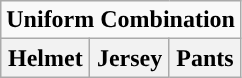<table class="wikitable">
<tr>
<td align="center" Colspan="3"><strong>Uniform Combination</strong></td>
</tr>
<tr align="center">
<th>Helmet</th>
<th>Jersey</th>
<th>Pants</th>
</tr>
</table>
